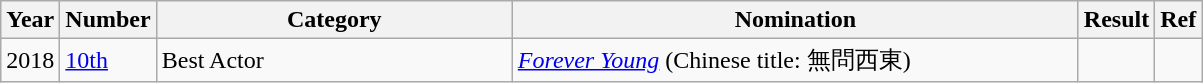<table class="wikitable">
<tr>
<th>Year</th>
<th>Number</th>
<th width="230">Category</th>
<th width="370">Nomination</th>
<th>Result</th>
<th>Ref</th>
</tr>
<tr>
<td>2018</td>
<td><a href='#'>10th</a></td>
<td>Best Actor</td>
<td><em><a href='#'>Forever Young</a></em> (Chinese title: 無問西東)</td>
<td></td>
<td></td>
</tr>
</table>
